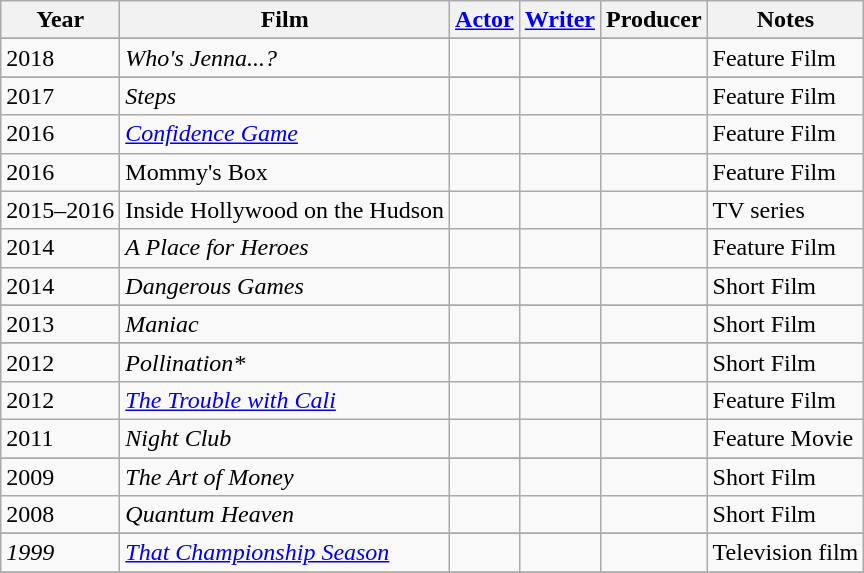<table class="wikitable sortable">
<tr>
<th>Year</th>
<th>Film</th>
<th><a href='#'>Actor</a></th>
<th><a href='#'>Writer</a></th>
<th>Producer</th>
<th>Notes</th>
</tr>
<tr>
</tr>
<tr>
<td>2018</td>
<td><em>Who's Jenna...?</em></td>
<td style="text-align:center;"></td>
<td style="text-align:center;"></td>
<td style="text-align:center;"></td>
<td>Feature Film</td>
</tr>
<tr>
</tr>
<tr>
<td>2017</td>
<td><em>Steps</em></td>
<td style="text-align:center;"></td>
<td style="text-align:center;"></td>
<td style="text-align:center;"></td>
<td>Feature Film</td>
</tr>
<tr>
<td>2016</td>
<td><em><a href='#'>Confidence Game</a></em></td>
<td style="text-align:center;"></td>
<td style="text-align:center;"></td>
<td style="text-align:center;"></td>
<td>Feature Film</td>
</tr>
<tr>
<td>2016</td>
<td>Mommy's Box</td>
<td style="text-align:center;"></td>
<td style="text-align:center;"></td>
<td style="text-align:center;"></td>
<td>Feature Film</td>
</tr>
<tr>
<td>2015–2016</td>
<td>Inside Hollywood on the Hudson</td>
<td style="text-align:center;"></td>
<td style="text-align:center;"></td>
<td style="text-align:center;"></td>
<td>TV series</td>
</tr>
<tr>
<td>2014</td>
<td><em>A Place for Heroes</em></td>
<td style="text-align:center;"></td>
<td style="text-align:center;"></td>
<td style="text-align:center;"></td>
<td>Feature Film</td>
</tr>
<tr>
<td>2014</td>
<td><em>Dangerous Games</em></td>
<td style="text-align:center;"></td>
<td style="text-align:center;"></td>
<td style="text-align:center;"></td>
<td>Short Film</td>
</tr>
<tr>
</tr>
<tr>
<td>2013</td>
<td><em>Maniac</em></td>
<td style="text-align:center;"></td>
<td style="text-align:center;"></td>
<td style="text-align:center;"></td>
<td>Short Film</td>
</tr>
<tr>
</tr>
<tr>
<td>2012</td>
<td><em>Pollination*</em></td>
<td style="text-align:center;"></td>
<td style="text-align:center;"></td>
<td style="text-align:center;"></td>
<td>Short Film</td>
</tr>
<tr>
<td>2012</td>
<td><em><a href='#'>The Trouble with Cali</a></em></td>
<td style="text-align:center;"></td>
<td style="text-align:center;"></td>
<td style="text-align:center;"></td>
<td>Feature Film</td>
</tr>
<tr>
<td>2011</td>
<td><em>Night Club</em></td>
<td style="text-align:center;"></td>
<td style="text-align:center;"></td>
<td style="text-align:center;"></td>
<td>Feature Movie</td>
</tr>
<tr>
</tr>
<tr>
<td>2009</td>
<td><em>The Art of Money</em></td>
<td style="text-align:center;"></td>
<td style="text-align:center;"></td>
<td style="text-align:center;"></td>
<td>Short Film</td>
</tr>
<tr>
<td>2008</td>
<td><em>Quantum Heaven</em></td>
<td style="text-align:center;"></td>
<td style="text-align:center;"></td>
<td style="text-align:center;"></td>
<td>Short Film</td>
</tr>
<tr>
</tr>
<tr>
<td><em>1999</em></td>
<td><em><a href='#'>That Championship Season</a></em></td>
<td style="text-align:center;"></td>
<td style="text-align:center;"></td>
<td style="text-align:center;"></td>
<td>Television film</td>
</tr>
<tr>
</tr>
</table>
